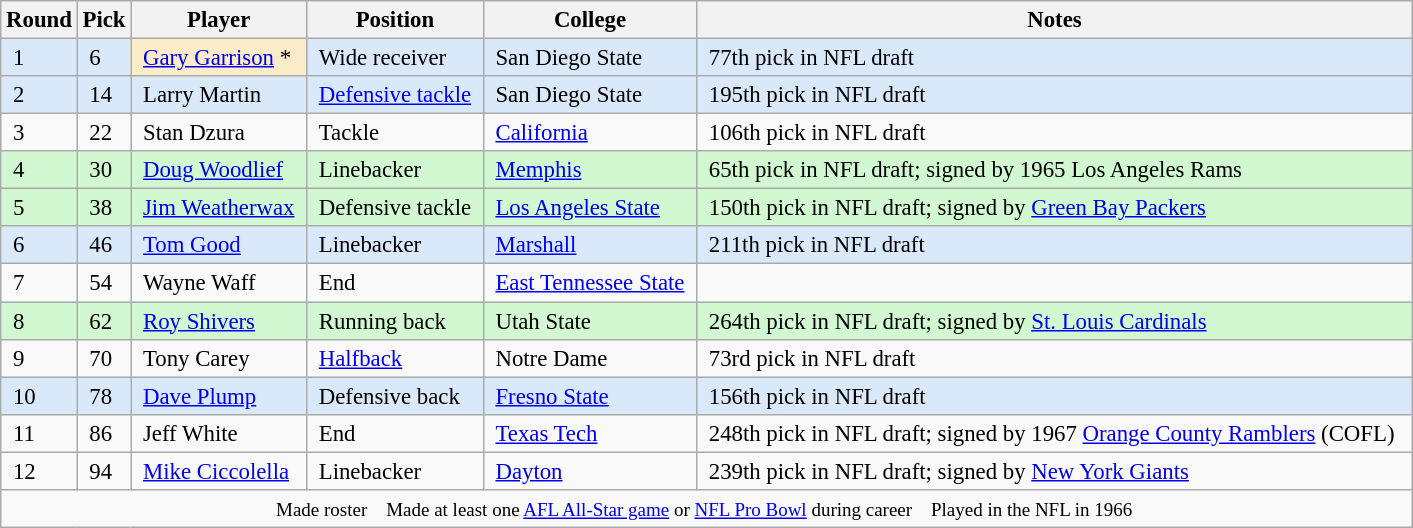<table class="wikitable" style="font-size:95%;">
<tr>
<th scope=column>Round</th>
<th scope=column>Pick</th>
<th scope=column>Player</th>
<th scope=column>Position</th>
<th scope=column>College</th>
<th scope=column>Notes</th>
</tr>
<tr>
<td style="padding-left: 0.5em; padding-right: 0.5em; background: #d9e9f9;">1</td>
<td style="padding-left: 0.5em; padding-right: 0.5em; background: #d9e9f9;">6</td>
<td style="padding-left: 0.5em; padding-right: 0.5em; background: #faecc8;"><a href='#'>Gary Garrison</a> *</td>
<td style="padding-left: 0.5em; padding-right: 0.5em; background: #d9e9f9;">Wide receiver</td>
<td style="padding-left: 0.5em; padding-right: 0.5em; background: #d9e9f9;">San Diego State</td>
<td style="padding-left: 0.5em; padding-right: 0.75em; background: #d9e9f9;">77th pick in NFL draft</td>
</tr>
<tr>
<td style="padding-left: 0.5em; padding-right: 0.5em; background: #d9e9f9;">2</td>
<td style="padding-left: 0.5em; padding-right: 0.5em; background: #d9e9f9;">14</td>
<td style="padding-left: 0.5em; padding-right: 0.5em; background: #d9e9f9;">Larry Martin</td>
<td style="padding-left: 0.5em; padding-right: 0.5em; background: #d9e9f9;"><a href='#'>Defensive tackle</a></td>
<td style="padding-left: 0.5em; padding-right: 0.5em; background: #d9e9f9;">San Diego State</td>
<td style="padding-left: 0.5em; padding-right: 0.75em; background: #d9e9f9;">195th pick in NFL draft</td>
</tr>
<tr>
<td style="padding-left: 0.5em; padding-right: 0.5em;">3</td>
<td style="padding-left: 0.5em; padding-right: 0.5em;">22</td>
<td style="padding-left: 0.5em; padding-right: 0.5em;">Stan Dzura</td>
<td style="padding-left: 0.5em; padding-right: 0.5em;">Tackle</td>
<td style="padding-left: 0.5em; padding-right: 0.5em;"><a href='#'>California</a></td>
<td style="padding-left: 0.5em; padding-right: 0.75em;">106th pick in NFL draft</td>
</tr>
<tr>
<td style="padding-left: 0.5em; padding-right: 0.5em; background: #d2f8d2;">4</td>
<td style="padding-left: 0.5em; padding-right: 0.5em; background: #d2f8d2;">30</td>
<td style="padding-left: 0.5em; padding-right: 0.5em; background: #d2f8d2;"><a href='#'>Doug Woodlief</a></td>
<td style="padding-left: 0.5em; padding-right: 0.5em; background: #d2f8d2;">Linebacker</td>
<td style="padding-left: 0.5em; padding-right: 0.5em; background: #d2f8d2;"><a href='#'>Memphis</a></td>
<td style="padding-left: 0.5em; padding-right: 0.75em; background: #d2f8d2;">65th pick in NFL draft; signed by 1965 Los Angeles Rams</td>
</tr>
<tr>
<td style="padding-left: 0.5em; padding-right: 0.5em; background: #d2f8d2;">5</td>
<td style="padding-left: 0.5em; padding-right: 0.5em; background: #d2f8d2;">38</td>
<td style="padding-left: 0.5em; padding-right: 0.5em; background: #d2f8d2;"><a href='#'>Jim Weatherwax</a></td>
<td style="padding-left: 0.5em; padding-right: 0.5em; background: #d2f8d2;">Defensive tackle</td>
<td style="padding-left: 0.5em; padding-right: 0.5em; background: #d2f8d2;"><a href='#'>Los Angeles State</a></td>
<td style="padding-left: 0.5em; padding-right: 0.75em; background: #d2f8d2;">150th pick in NFL draft; signed by <a href='#'>Green Bay Packers</a></td>
</tr>
<tr>
<td style="padding-left: 0.5em; padding-right: 0.5em; background: #d9e9f9;">6</td>
<td style="padding-left: 0.5em; padding-right: 0.5em; background: #d9e9f9;">46</td>
<td style="padding-left: 0.5em; padding-right: 0.5em; background: #d9e9f9;"><a href='#'>Tom Good</a></td>
<td style="padding-left: 0.5em; padding-right: 0.5em; background: #d9e9f9;">Linebacker</td>
<td style="padding-left: 0.5em; padding-right: 0.5em; background: #d9e9f9;"><a href='#'>Marshall</a></td>
<td style="padding-left: 0.5em; padding-right: 0.75em; background: #d9e9f9;">211th pick in NFL draft</td>
</tr>
<tr>
<td style="padding-left: 0.5em; padding-right: 0.5em;">7</td>
<td style="padding-left: 0.5em; padding-right: 0.5em;">54</td>
<td style="padding-left: 0.5em; padding-right: 0.5em;">Wayne Waff</td>
<td style="padding-left: 0.5em; padding-right: 0.5em;">End</td>
<td style="padding-left: 0.5em; padding-right: 0.5em;"><a href='#'>East Tennessee State</a></td>
<td style="padding-left: 0.5em; padding-right: 0.75em;"></td>
</tr>
<tr>
<td style="padding-left: 0.5em; padding-right: 0.5em; background: #d2f8d2;">8</td>
<td style="padding-left: 0.5em; padding-right: 0.5em; background: #d2f8d2;">62</td>
<td style="padding-left: 0.5em; padding-right: 0.5em; background: #d2f8d2;"><a href='#'>Roy Shivers</a></td>
<td style="padding-left: 0.5em; padding-right: 0.5em; background: #d2f8d2;">Running back</td>
<td style="padding-left: 0.5em; padding-right: 0.5em; background: #d2f8d2;">Utah State</td>
<td style="padding-left: 0.5em; padding-right: 0.75em; background: #d2f8d2;">264th pick in NFL draft; signed by <a href='#'>St. Louis Cardinals</a></td>
</tr>
<tr>
<td style="padding-left: 0.5em; padding-right: 0.5em;">9</td>
<td style="padding-left: 0.5em; padding-right: 0.5em;">70</td>
<td style="padding-left: 0.5em; padding-right: 0.5em;">Tony Carey</td>
<td style="padding-left: 0.5em; padding-right: 0.5em;"><a href='#'>Halfback</a></td>
<td style="padding-left: 0.5em; padding-right: 0.5em;">Notre Dame</td>
<td style="padding-left: 0.5em; padding-right: 0.75em;">73rd pick in NFL draft</td>
</tr>
<tr>
<td style="padding-left: 0.5em; padding-right: 0.5em; background: #d9e9f9;">10</td>
<td style="padding-left: 0.5em; padding-right: 0.5em; background: #d9e9f9;">78</td>
<td style="padding-left: 0.5em; padding-right: 0.5em; background: #d9e9f9;"><a href='#'>Dave Plump</a></td>
<td style="padding-left: 0.5em; padding-right: 0.5em; background: #d9e9f9;">Defensive back</td>
<td style="padding-left: 0.5em; padding-right: 0.5em; background: #d9e9f9;"><a href='#'>Fresno State</a></td>
<td style="padding-left: 0.5em; padding-right: 0.75em; background: #d9e9f9;">156th pick in NFL draft</td>
</tr>
<tr>
<td style="padding-left: 0.5em; padding-right: 0.5em;">11</td>
<td style="padding-left: 0.5em; padding-right: 0.5em;">86</td>
<td style="padding-left: 0.5em; padding-right: 0.5em;">Jeff White</td>
<td style="padding-left: 0.5em; padding-right: 0.5em;">End</td>
<td style="padding-left: 0.5em; padding-right: 0.5em;"><a href='#'>Texas Tech</a></td>
<td style="padding-left: 0.5em; padding-right: 0.75em;">248th pick in NFL draft; signed by 1967 <a href='#'>Orange County Ramblers</a> (COFL)</td>
</tr>
<tr>
<td style="padding-left: 0.5em; padding-right: 0.5em;">12</td>
<td style="padding-left: 0.5em; padding-right: 0.5em;">94</td>
<td style="padding-left: 0.5em; padding-right: 0.5em;"><a href='#'>Mike Ciccolella</a></td>
<td style="padding-left: 0.5em; padding-right: 0.5em;">Linebacker</td>
<td style="padding-left: 0.5em; padding-right: 0.5em;"><a href='#'>Dayton</a></td>
<td style="padding-left: 0.5em; padding-right: 0.75em;">239th pick in NFL draft; signed by <a href='#'>New York Giants</a></td>
</tr>
<tr>
<td colspan="6" style="text-align:center;"><small> Made roster    Made at least one <a href='#'>AFL All-Star game</a> or <a href='#'>NFL Pro Bowl</a> during career    Played in the NFL in 1966  </small></td>
</tr>
</table>
